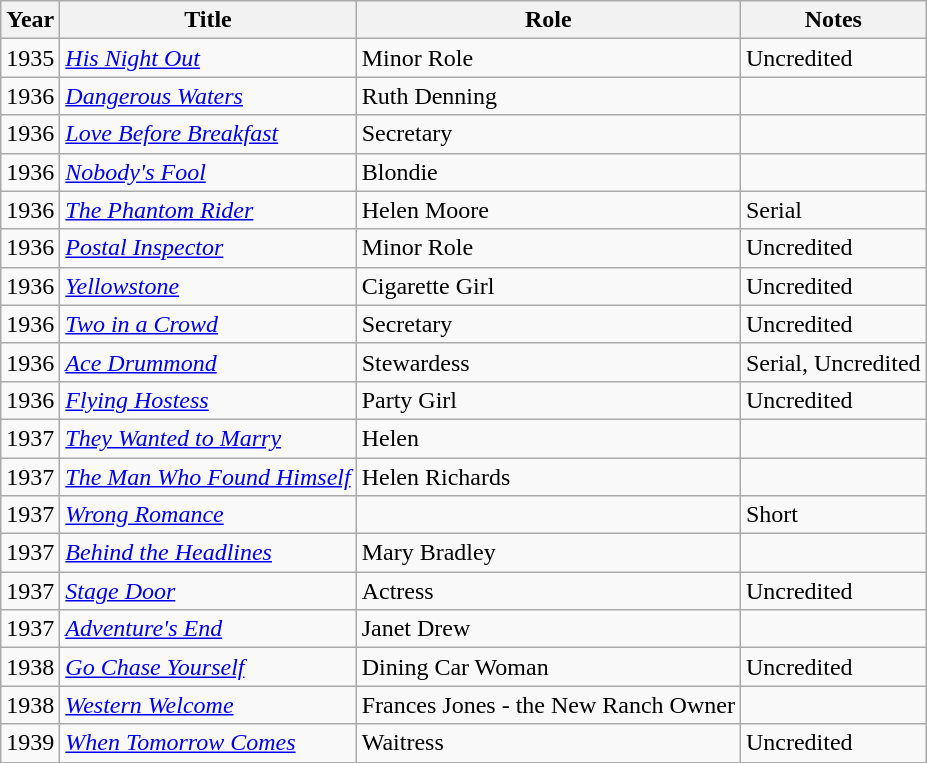<table class="wikitable">
<tr>
<th>Year</th>
<th>Title</th>
<th>Role</th>
<th>Notes</th>
</tr>
<tr>
<td>1935</td>
<td><em><a href='#'>His Night Out</a></em></td>
<td>Minor Role</td>
<td>Uncredited</td>
</tr>
<tr>
<td>1936</td>
<td><em><a href='#'>Dangerous Waters</a></em></td>
<td>Ruth Denning</td>
<td></td>
</tr>
<tr>
<td>1936</td>
<td><em><a href='#'>Love Before Breakfast</a></em></td>
<td>Secretary</td>
<td></td>
</tr>
<tr>
<td>1936</td>
<td><em><a href='#'>Nobody's Fool</a></em></td>
<td>Blondie</td>
<td></td>
</tr>
<tr>
<td>1936</td>
<td><em><a href='#'>The Phantom Rider</a></em></td>
<td>Helen Moore</td>
<td>Serial</td>
</tr>
<tr>
<td>1936</td>
<td><em><a href='#'>Postal Inspector</a></em></td>
<td>Minor Role</td>
<td>Uncredited</td>
</tr>
<tr>
<td>1936</td>
<td><em><a href='#'>Yellowstone</a></em></td>
<td>Cigarette Girl</td>
<td>Uncredited</td>
</tr>
<tr>
<td>1936</td>
<td><em><a href='#'>Two in a Crowd</a></em></td>
<td>Secretary</td>
<td>Uncredited</td>
</tr>
<tr>
<td>1936</td>
<td><em><a href='#'>Ace Drummond</a></em></td>
<td>Stewardess</td>
<td>Serial, Uncredited</td>
</tr>
<tr>
<td>1936</td>
<td><em><a href='#'>Flying Hostess</a></em></td>
<td>Party Girl</td>
<td>Uncredited</td>
</tr>
<tr>
<td>1937</td>
<td><em><a href='#'>They Wanted to Marry</a></em></td>
<td>Helen</td>
<td></td>
</tr>
<tr>
<td>1937</td>
<td><em><a href='#'>The Man Who Found Himself</a></em></td>
<td>Helen Richards</td>
<td></td>
</tr>
<tr>
<td>1937</td>
<td><em><a href='#'>Wrong Romance</a></em></td>
<td></td>
<td>Short</td>
</tr>
<tr>
<td>1937</td>
<td><em><a href='#'>Behind the Headlines</a></em></td>
<td>Mary Bradley</td>
<td></td>
</tr>
<tr>
<td>1937</td>
<td><em><a href='#'>Stage Door</a></em></td>
<td>Actress</td>
<td>Uncredited</td>
</tr>
<tr>
<td>1937</td>
<td><em><a href='#'>Adventure's End</a></em></td>
<td>Janet Drew</td>
<td></td>
</tr>
<tr>
<td>1938</td>
<td><em><a href='#'>Go Chase Yourself</a></em></td>
<td>Dining Car Woman</td>
<td>Uncredited</td>
</tr>
<tr>
<td>1938</td>
<td><em><a href='#'>Western Welcome</a></em></td>
<td>Frances Jones - the New Ranch Owner</td>
<td></td>
</tr>
<tr>
<td>1939</td>
<td><em><a href='#'>When Tomorrow Comes</a></em></td>
<td>Waitress</td>
<td>Uncredited</td>
</tr>
</table>
